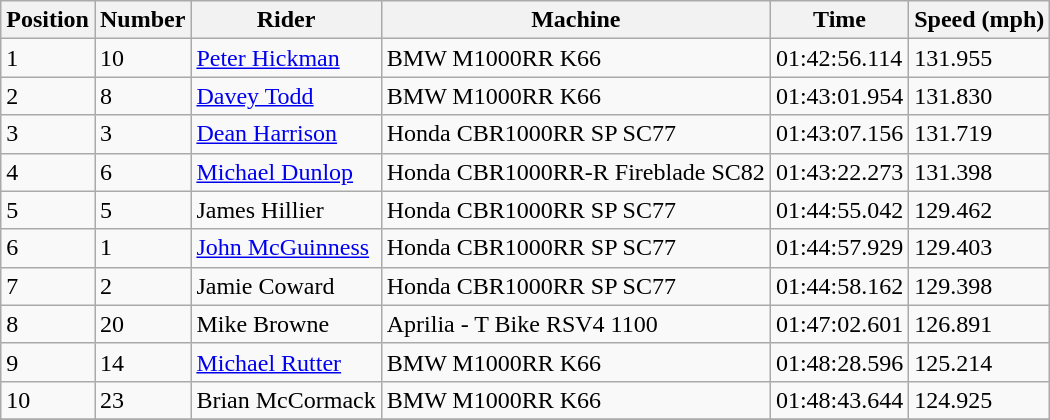<table class="wikitable" style="margin-bottom:0;">
<tr>
<th scope="col">Position</th>
<th scope="col">Number</th>
<th scope="col">Rider</th>
<th scope="col">Machine</th>
<th scope="col">Time</th>
<th scope="col">Speed (mph)</th>
</tr>
<tr>
<td>1</td>
<td>10</td>
<td> <a href='#'>Peter Hickman</a></td>
<td>BMW M1000RR K66</td>
<td>01:42:56.114</td>
<td>131.955</td>
</tr>
<tr>
<td>2</td>
<td>8</td>
<td> <a href='#'>Davey Todd</a></td>
<td>BMW M1000RR K66</td>
<td>01:43:01.954</td>
<td>131.830</td>
</tr>
<tr>
<td>3</td>
<td>3</td>
<td> <a href='#'>Dean Harrison</a></td>
<td>Honda CBR1000RR SP SC77</td>
<td>01:43:07.156</td>
<td>131.719</td>
</tr>
<tr>
<td>4</td>
<td>6</td>
<td> <a href='#'>Michael Dunlop</a></td>
<td>Honda CBR1000RR-R Fireblade SC82</td>
<td>01:43:22.273</td>
<td>131.398</td>
</tr>
<tr>
<td>5</td>
<td>5</td>
<td> James Hillier</td>
<td>Honda CBR1000RR SP SC77</td>
<td>01:44:55.042</td>
<td>129.462</td>
</tr>
<tr>
<td>6</td>
<td>1</td>
<td> <a href='#'>John McGuinness</a></td>
<td>Honda CBR1000RR SP SC77</td>
<td>01:44:57.929</td>
<td>129.403</td>
</tr>
<tr>
<td>7</td>
<td>2</td>
<td> Jamie Coward</td>
<td>Honda CBR1000RR SP SC77</td>
<td>01:44:58.162</td>
<td>129.398</td>
</tr>
<tr>
<td>8</td>
<td>20</td>
<td> Mike Browne</td>
<td>Aprilia - T Bike RSV4 1100</td>
<td>01:47:02.601</td>
<td>126.891</td>
</tr>
<tr>
<td>9</td>
<td>14</td>
<td> <a href='#'>Michael Rutter</a></td>
<td>BMW M1000RR K66</td>
<td>01:48:28.596</td>
<td>125.214</td>
</tr>
<tr>
<td>10</td>
<td>23</td>
<td> Brian McCormack</td>
<td>BMW M1000RR K66</td>
<td>01:48:43.644</td>
<td>124.925</td>
</tr>
<tr>
</tr>
</table>
